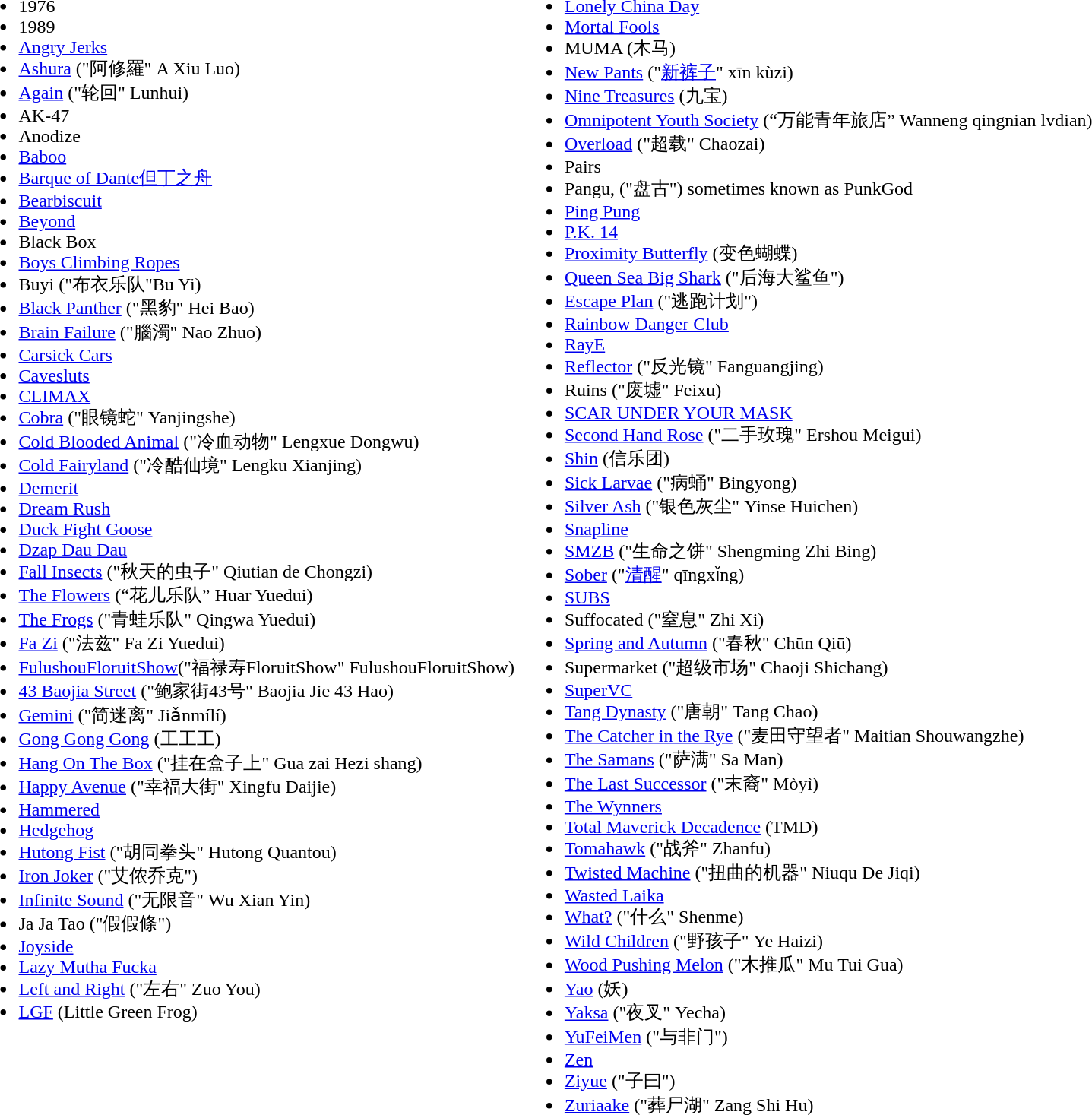<table>
<tr>
<td valign=top><br><ul><li>1976</li><li>1989</li><li><a href='#'>Angry Jerks</a></li><li><a href='#'>Ashura</a> ("阿修羅" A Xiu Luo)</li><li><a href='#'>Again</a> ("轮回" Lunhui)</li><li>AK-47</li><li>Anodize</li><li><a href='#'>Baboo</a></li><li><a href='#'>Barque of Dante但丁之舟</a></li><li><a href='#'>Bearbiscuit</a></li><li><a href='#'>Beyond</a></li><li>Black Box</li><li><a href='#'>Boys Climbing Ropes</a></li><li>Buyi ("布衣乐队"Bu Yi)</li><li><a href='#'>Black Panther</a> ("黑豹" Hei Bao)</li><li><a href='#'>Brain Failure</a> ("腦濁" Nao Zhuo)</li><li><a href='#'>Carsick Cars</a></li><li><a href='#'>Cavesluts</a></li><li><a href='#'>CLIMAX</a></li><li><a href='#'>Cobra</a> ("眼镜蛇" Yanjingshe)</li><li><a href='#'>Cold Blooded Animal</a> ("冷血动物" Lengxue Dongwu)</li><li><a href='#'>Cold Fairyland</a> ("冷酷仙境" Lengku Xianjing)</li><li><a href='#'>Demerit</a></li><li><a href='#'>Dream Rush</a></li><li><a href='#'>Duck Fight Goose</a></li><li><a href='#'>Dzap Dau Dau</a></li><li><a href='#'>Fall Insects</a> ("秋天的虫子" Qiutian de Chongzi)</li><li><a href='#'>The Flowers</a> (“花儿乐队” Huar Yuedui)</li><li><a href='#'>The Frogs</a> ("青蛙乐队" Qingwa Yuedui)</li><li><a href='#'>Fa Zi</a> ("法兹" Fa Zi Yuedui)</li><li><a href='#'>FulushouFloruitShow</a>("福禄寿FloruitShow" FulushouFloruitShow)</li><li><a href='#'>43 Baojia Street</a> ("鲍家街43号" Baojia Jie 43 Hao)</li><li><a href='#'>Gemini</a> ("简迷离" Jiǎnmílí)</li><li><a href='#'>Gong Gong Gong</a> (工工工)</li><li><a href='#'>Hang On The Box</a> ("挂在盒子上" Gua zai Hezi shang)</li><li><a href='#'>Happy Avenue</a> ("幸福大街" Xingfu Daijie)</li><li><a href='#'>Hammered</a></li><li><a href='#'>Hedgehog</a></li><li><a href='#'>Hutong Fist</a> ("胡同拳头" Hutong Quantou)</li><li><a href='#'>Iron Joker</a> ("艾侬乔克")</li><li><a href='#'>Infinite Sound</a> ("无限音" Wu Xian Yin)</li><li>Ja Ja Tao ("假假條")</li><li><a href='#'>Joyside</a></li><li><a href='#'>Lazy Mutha Fucka</a></li><li><a href='#'>Left and Right</a> ("左右" Zuo You)</li><li><a href='#'>LGF</a> (Little Green Frog)</li></ul></td>
<td valign=top><br><ul><li><a href='#'>Lonely China Day</a></li><li><a href='#'>Mortal Fools</a></li><li>MUMA (木马)</li><li><a href='#'>New Pants</a> ("<a href='#'>新</a><a href='#'>裤子</a>" xīn kùzi)</li><li><a href='#'>Nine Treasures</a> (九宝)</li><li><a href='#'>Omnipotent Youth Society</a> (“万能青年旅店” Wanneng qingnian lvdian)</li><li><a href='#'>Overload</a> ("超载" Chaozai)</li><li>Pairs</li><li>Pangu, ("盘古") sometimes known as PunkGod</li><li><a href='#'>Ping Pung</a></li><li><a href='#'>P.K. 14</a></li><li><a href='#'>Proximity Butterfly</a> (变色蝴蝶)</li><li><a href='#'>Queen Sea Big Shark</a> ("后海大鲨鱼")</li><li><a href='#'>Escape Plan</a>  ("逃跑计划")</li><li><a href='#'>Rainbow Danger Club</a></li><li><a href='#'>RayE</a></li><li><a href='#'>Reflector</a> ("反光镜" Fanguangjing)</li><li>Ruins ("废墟" Feixu)</li><li><a href='#'>SCAR UNDER YOUR MASK</a></li><li><a href='#'>Second Hand Rose</a> ("二手玫瑰" Ershou Meigui)</li><li><a href='#'>Shin</a> (信乐团)</li><li><a href='#'>Sick Larvae</a> ("病蛹" Bingyong)</li><li><a href='#'>Silver Ash</a> ("银色灰尘" Yinse Huichen)</li><li><a href='#'>Snapline</a></li><li><a href='#'>SMZB</a> ("生命之饼" Shengming Zhi Bing)</li><li><a href='#'>Sober</a> ("<a href='#'>清醒</a>" qīngxǐng)</li><li><a href='#'>SUBS</a></li><li>Suffocated ("窒息" Zhi Xi)</li><li><a href='#'>Spring and Autumn</a> ("春秋" Chūn Qiū)</li><li>Supermarket ("超级市场" Chaoji Shichang)</li><li><a href='#'>SuperVC</a></li><li><a href='#'>Tang Dynasty</a> ("唐朝" Tang Chao)</li><li><a href='#'>The Catcher in the Rye</a> ("麦田守望者" Maitian Shouwangzhe)</li><li><a href='#'>The Samans</a> ("萨满" Sa Man)</li><li><a href='#'>The Last Successor</a> ("末裔" Mòyì)</li><li><a href='#'>The Wynners</a></li><li><a href='#'>Total Maverick Decadence</a> (TMD)</li><li><a href='#'>Tomahawk</a> ("战斧" Zhanfu)</li><li><a href='#'>Twisted Machine</a> ("扭曲的机器" Niuqu De Jiqi)</li><li><a href='#'>Wasted Laika</a></li><li><a href='#'>What?</a> ("什么" Shenme)</li><li><a href='#'>Wild Children</a> ("野孩子" Ye Haizi)</li><li><a href='#'>Wood Pushing Melon</a> ("木推瓜" Mu Tui Gua)</li><li><a href='#'>Yao</a> (妖)</li><li><a href='#'>Yaksa</a> ("夜叉" Yecha)</li><li><a href='#'>YuFeiMen</a> ("与非门")</li><li><a href='#'>Zen</a></li><li><a href='#'>Ziyue</a> ("子曰")</li><li><a href='#'>Zuriaake</a> ("葬尸湖" Zang Shi Hu)</li></ul></td>
<td valign=top></td>
</tr>
</table>
